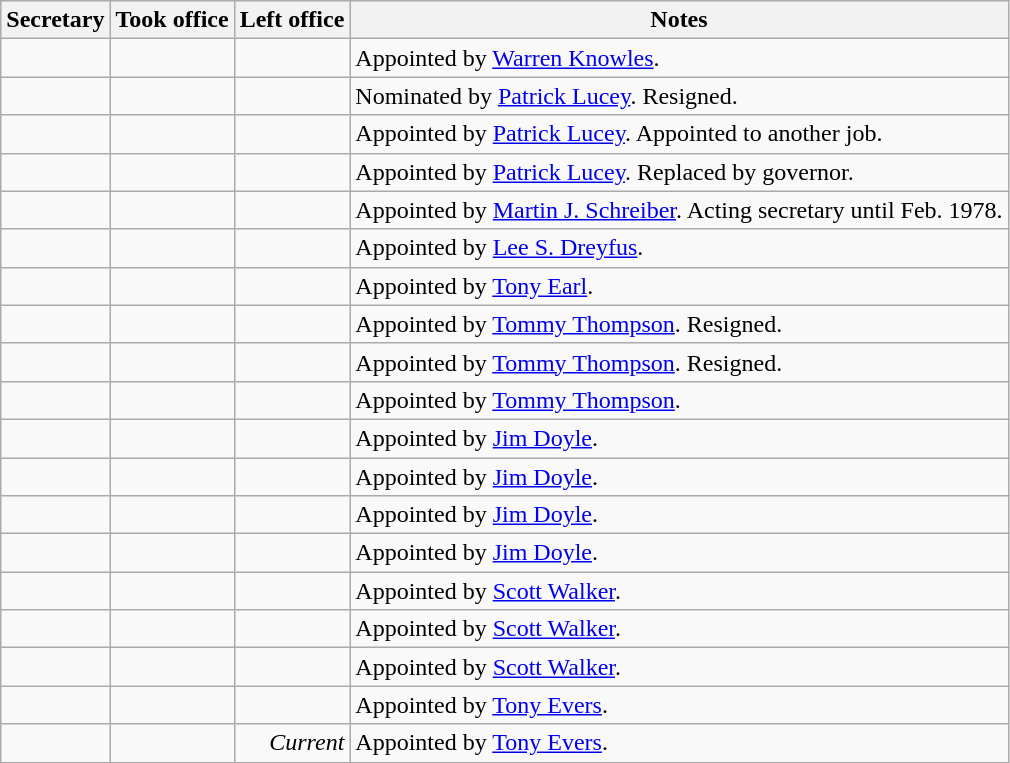<table class="wikitable sortable" style="text-align:right;">
<tr>
<th>Secretary</th>
<th>Took office</th>
<th>Left office</th>
<th>Notes</th>
</tr>
<tr>
<td align="left"></td>
<td></td>
<td></td>
<td align="left">Appointed by <a href='#'>Warren Knowles</a>.</td>
</tr>
<tr>
<td align="left"></td>
<td></td>
<td></td>
<td align="left">Nominated by <a href='#'>Patrick Lucey</a>.  Resigned.</td>
</tr>
<tr>
<td align="left"></td>
<td></td>
<td></td>
<td align="left">Appointed by <a href='#'>Patrick Lucey</a>.  Appointed to another job.</td>
</tr>
<tr>
<td align="left"></td>
<td></td>
<td></td>
<td align="left">Appointed by <a href='#'>Patrick Lucey</a>.  Replaced by governor.</td>
</tr>
<tr>
<td align="left"></td>
<td></td>
<td></td>
<td align="left">Appointed by <a href='#'>Martin J. Schreiber</a>.  Acting secretary until Feb. 1978.</td>
</tr>
<tr>
<td align="left"></td>
<td></td>
<td></td>
<td align="left">Appointed by <a href='#'>Lee S. Dreyfus</a>.</td>
</tr>
<tr>
<td align="left"></td>
<td></td>
<td></td>
<td align="left">Appointed by <a href='#'>Tony Earl</a>.</td>
</tr>
<tr>
<td align="left"></td>
<td></td>
<td></td>
<td align="left">Appointed by <a href='#'>Tommy Thompson</a>. Resigned.</td>
</tr>
<tr>
<td align="left"></td>
<td></td>
<td></td>
<td align="left">Appointed by <a href='#'>Tommy Thompson</a>. Resigned.</td>
</tr>
<tr>
<td align="left"></td>
<td></td>
<td></td>
<td align="left">Appointed by <a href='#'>Tommy Thompson</a>.</td>
</tr>
<tr>
<td align="left"></td>
<td></td>
<td></td>
<td align="left">Appointed by <a href='#'>Jim Doyle</a>.</td>
</tr>
<tr>
<td align="left"></td>
<td></td>
<td></td>
<td align="left">Appointed by <a href='#'>Jim Doyle</a>.</td>
</tr>
<tr>
<td align="left"></td>
<td></td>
<td></td>
<td align="left">Appointed by <a href='#'>Jim Doyle</a>.</td>
</tr>
<tr>
<td align="left"></td>
<td></td>
<td></td>
<td align="left">Appointed by <a href='#'>Jim Doyle</a>.</td>
</tr>
<tr>
<td align="left"></td>
<td></td>
<td></td>
<td align="left">Appointed by <a href='#'>Scott Walker</a>.</td>
</tr>
<tr>
<td align="left"></td>
<td></td>
<td></td>
<td align="left">Appointed by <a href='#'>Scott Walker</a>.</td>
</tr>
<tr>
<td align="left"></td>
<td></td>
<td></td>
<td align="left">Appointed by <a href='#'>Scott Walker</a>.</td>
</tr>
<tr>
<td align="left"></td>
<td></td>
<td></td>
<td align="left">Appointed by <a href='#'>Tony Evers</a>.</td>
</tr>
<tr>
<td align="left"></td>
<td></td>
<td><em>Current</em></td>
<td align="left">Appointed by <a href='#'>Tony Evers</a>.</td>
</tr>
</table>
